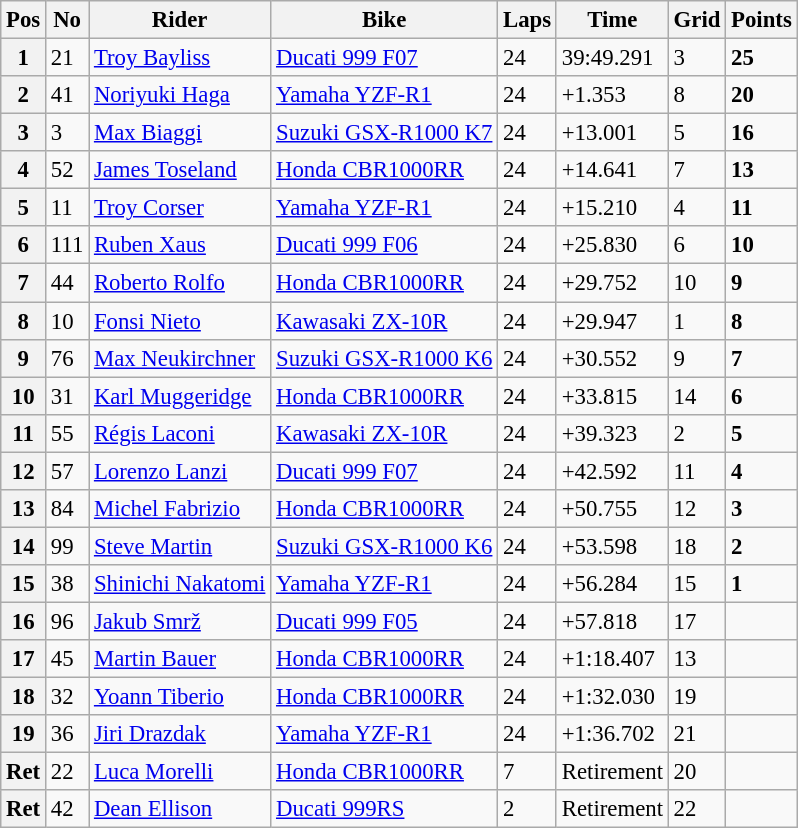<table class="wikitable" style="font-size: 95%;">
<tr>
<th>Pos</th>
<th>No</th>
<th>Rider</th>
<th>Bike</th>
<th>Laps</th>
<th>Time</th>
<th>Grid</th>
<th>Points</th>
</tr>
<tr>
<th>1</th>
<td>21</td>
<td> <a href='#'>Troy Bayliss</a></td>
<td><a href='#'>Ducati 999 F07</a></td>
<td>24</td>
<td>39:49.291</td>
<td>3</td>
<td><strong>25</strong></td>
</tr>
<tr>
<th>2</th>
<td>41</td>
<td> <a href='#'>Noriyuki Haga</a></td>
<td><a href='#'>Yamaha YZF-R1</a></td>
<td>24</td>
<td>+1.353</td>
<td>8</td>
<td><strong>20</strong></td>
</tr>
<tr>
<th>3</th>
<td>3</td>
<td> <a href='#'>Max Biaggi</a></td>
<td><a href='#'>Suzuki GSX-R1000 K7</a></td>
<td>24</td>
<td>+13.001</td>
<td>5</td>
<td><strong>16</strong></td>
</tr>
<tr>
<th>4</th>
<td>52</td>
<td> <a href='#'>James Toseland</a></td>
<td><a href='#'>Honda CBR1000RR</a></td>
<td>24</td>
<td>+14.641</td>
<td>7</td>
<td><strong>13</strong></td>
</tr>
<tr>
<th>5</th>
<td>11</td>
<td> <a href='#'>Troy Corser</a></td>
<td><a href='#'>Yamaha YZF-R1</a></td>
<td>24</td>
<td>+15.210</td>
<td>4</td>
<td><strong>11</strong></td>
</tr>
<tr>
<th>6</th>
<td>111</td>
<td> <a href='#'>Ruben Xaus</a></td>
<td><a href='#'>Ducati 999 F06</a></td>
<td>24</td>
<td>+25.830</td>
<td>6</td>
<td><strong>10</strong></td>
</tr>
<tr>
<th>7</th>
<td>44</td>
<td> <a href='#'>Roberto Rolfo</a></td>
<td><a href='#'>Honda CBR1000RR</a></td>
<td>24</td>
<td>+29.752</td>
<td>10</td>
<td><strong>9</strong></td>
</tr>
<tr>
<th>8</th>
<td>10</td>
<td> <a href='#'>Fonsi Nieto</a></td>
<td><a href='#'>Kawasaki ZX-10R</a></td>
<td>24</td>
<td>+29.947</td>
<td>1</td>
<td><strong>8</strong></td>
</tr>
<tr>
<th>9</th>
<td>76</td>
<td> <a href='#'>Max Neukirchner</a></td>
<td><a href='#'>Suzuki GSX-R1000 K6</a></td>
<td>24</td>
<td>+30.552</td>
<td>9</td>
<td><strong>7</strong></td>
</tr>
<tr>
<th>10</th>
<td>31</td>
<td> <a href='#'>Karl Muggeridge</a></td>
<td><a href='#'>Honda CBR1000RR</a></td>
<td>24</td>
<td>+33.815</td>
<td>14</td>
<td><strong>6</strong></td>
</tr>
<tr>
<th>11</th>
<td>55</td>
<td> <a href='#'>Régis Laconi</a></td>
<td><a href='#'>Kawasaki ZX-10R</a></td>
<td>24</td>
<td>+39.323</td>
<td>2</td>
<td><strong>5</strong></td>
</tr>
<tr>
<th>12</th>
<td>57</td>
<td> <a href='#'>Lorenzo Lanzi</a></td>
<td><a href='#'>Ducati 999 F07</a></td>
<td>24</td>
<td>+42.592</td>
<td>11</td>
<td><strong>4</strong></td>
</tr>
<tr>
<th>13</th>
<td>84</td>
<td> <a href='#'>Michel Fabrizio</a></td>
<td><a href='#'>Honda CBR1000RR</a></td>
<td>24</td>
<td>+50.755</td>
<td>12</td>
<td><strong>3</strong></td>
</tr>
<tr>
<th>14</th>
<td>99</td>
<td> <a href='#'>Steve Martin</a></td>
<td><a href='#'>Suzuki GSX-R1000 K6</a></td>
<td>24</td>
<td>+53.598</td>
<td>18</td>
<td><strong>2</strong></td>
</tr>
<tr>
<th>15</th>
<td>38</td>
<td> <a href='#'>Shinichi Nakatomi</a></td>
<td><a href='#'>Yamaha YZF-R1</a></td>
<td>24</td>
<td>+56.284</td>
<td>15</td>
<td><strong>1</strong></td>
</tr>
<tr>
<th>16</th>
<td>96</td>
<td> <a href='#'>Jakub Smrž</a></td>
<td><a href='#'>Ducati 999 F05</a></td>
<td>24</td>
<td>+57.818</td>
<td>17</td>
<td></td>
</tr>
<tr>
<th>17</th>
<td>45</td>
<td> <a href='#'>Martin Bauer</a></td>
<td><a href='#'>Honda CBR1000RR</a></td>
<td>24</td>
<td>+1:18.407</td>
<td>13</td>
<td></td>
</tr>
<tr>
<th>18</th>
<td>32</td>
<td> <a href='#'>Yoann Tiberio</a></td>
<td><a href='#'>Honda CBR1000RR</a></td>
<td>24</td>
<td>+1:32.030</td>
<td>19</td>
<td></td>
</tr>
<tr>
<th>19</th>
<td>36</td>
<td> <a href='#'>Jiri Drazdak</a></td>
<td><a href='#'>Yamaha YZF-R1</a></td>
<td>24</td>
<td>+1:36.702</td>
<td>21</td>
<td></td>
</tr>
<tr>
<th>Ret</th>
<td>22</td>
<td> <a href='#'>Luca Morelli</a></td>
<td><a href='#'>Honda CBR1000RR</a></td>
<td>7</td>
<td>Retirement</td>
<td>20</td>
<td></td>
</tr>
<tr>
<th>Ret</th>
<td>42</td>
<td> <a href='#'>Dean Ellison</a></td>
<td><a href='#'>Ducati 999RS</a></td>
<td>2</td>
<td>Retirement</td>
<td>22</td>
<td></td>
</tr>
</table>
